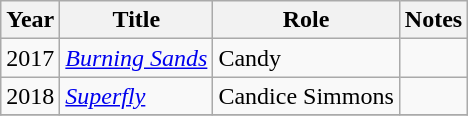<table class="wikitable sortable">
<tr>
<th>Year</th>
<th>Title</th>
<th>Role</th>
<th>Notes</th>
</tr>
<tr>
<td>2017</td>
<td><em><a href='#'>Burning Sands</a></em></td>
<td>Candy</td>
<td></td>
</tr>
<tr>
<td>2018</td>
<td><em><a href='#'>Superfly</a></em></td>
<td>Candice Simmons</td>
<td></td>
</tr>
<tr>
</tr>
</table>
